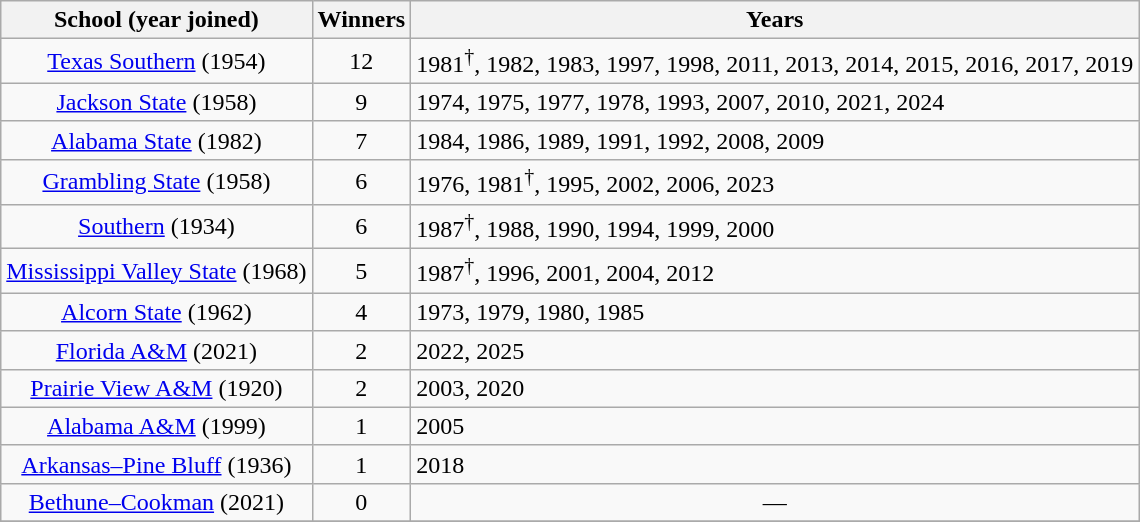<table class="wikitable">
<tr>
<th>School (year joined)</th>
<th>Winners</th>
<th>Years</th>
</tr>
<tr align="center">
<td><a href='#'>Texas Southern</a> (1954)</td>
<td>12</td>
<td align="left">1981<sup>†</sup>, 1982, 1983, 1997, 1998, 2011, 2013, 2014, 2015, 2016, 2017, 2019</td>
</tr>
<tr align="center">
<td><a href='#'>Jackson State</a> (1958)</td>
<td>9</td>
<td align="left">1974, 1975, 1977, 1978, 1993, 2007, 2010, 2021, 2024</td>
</tr>
<tr align="center">
<td><a href='#'>Alabama State</a> (1982)</td>
<td>7</td>
<td align="left">1984, 1986, 1989, 1991, 1992, 2008, 2009</td>
</tr>
<tr align="center">
<td><a href='#'>Grambling State</a> (1958)</td>
<td>6</td>
<td align="left">1976, 1981<sup>†</sup>, 1995, 2002, 2006, 2023</td>
</tr>
<tr align="center">
<td><a href='#'>Southern</a> (1934)</td>
<td>6</td>
<td align="left">1987<sup>†</sup>, 1988, 1990, 1994, 1999, 2000</td>
</tr>
<tr align="center">
<td><a href='#'>Mississippi Valley State</a> (1968)</td>
<td>5</td>
<td align="left">1987<sup>†</sup>, 1996, 2001, 2004, 2012</td>
</tr>
<tr align="center">
<td><a href='#'>Alcorn State</a> (1962)</td>
<td>4</td>
<td align="left">1973, 1979, 1980, 1985</td>
</tr>
<tr align="center">
<td><a href='#'>Florida A&M</a> (2021)</td>
<td>2</td>
<td align="left">2022, 2025</td>
</tr>
<tr align="center">
<td><a href='#'>Prairie View A&M</a> (1920)</td>
<td>2</td>
<td align="left">2003, 2020</td>
</tr>
<tr align="center">
<td><a href='#'>Alabama A&M</a> (1999)</td>
<td>1</td>
<td align="left">2005</td>
</tr>
<tr align="center">
<td><a href='#'>Arkansas–Pine Bluff</a> (1936)</td>
<td>1</td>
<td align="left">2018</td>
</tr>
<tr align="center">
<td><a href='#'>Bethune–Cookman</a> (2021)</td>
<td>0</td>
<td align="center">—</td>
</tr>
<tr align="center">
</tr>
</table>
